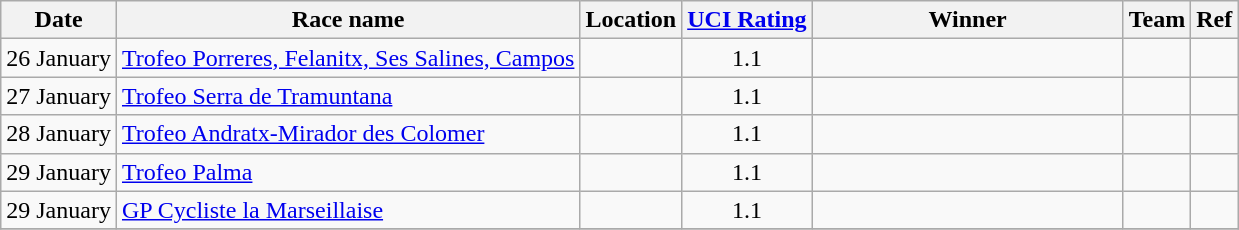<table class="wikitable sortable">
<tr>
<th>Date</th>
<th>Race name</th>
<th>Location</th>
<th><a href='#'>UCI Rating</a></th>
<th width=200px>Winner</th>
<th>Team</th>
<th>Ref</th>
</tr>
<tr>
<td>26 January</td>
<td><a href='#'>Trofeo Porreres, Felanitx, Ses Salines, Campos</a></td>
<td></td>
<td align=center>1.1</td>
<td></td>
<td></td>
<td align=center></td>
</tr>
<tr>
<td>27 January</td>
<td><a href='#'>Trofeo Serra de Tramuntana</a></td>
<td></td>
<td align=center>1.1</td>
<td></td>
<td></td>
<td align=center></td>
</tr>
<tr>
<td>28 January</td>
<td><a href='#'>Trofeo Andratx-Mirador des Colomer</a></td>
<td></td>
<td align=center>1.1</td>
<td></td>
<td></td>
<td align=center></td>
</tr>
<tr>
<td>29 January</td>
<td><a href='#'>Trofeo Palma</a></td>
<td></td>
<td align=center>1.1</td>
<td></td>
<td></td>
<td align=center></td>
</tr>
<tr>
<td>29 January</td>
<td><a href='#'>GP Cycliste la Marseillaise</a></td>
<td></td>
<td align=center>1.1</td>
<td></td>
<td></td>
<td align=center></td>
</tr>
<tr>
</tr>
</table>
